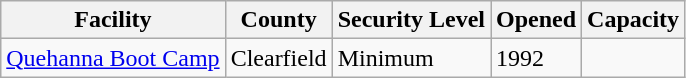<table class="wikitable">
<tr>
<th>Facility</th>
<th>County</th>
<th>Security Level</th>
<th>Opened</th>
<th>Capacity</th>
</tr>
<tr>
<td><a href='#'>Quehanna Boot Camp</a></td>
<td>Clearfield</td>
<td>Minimum</td>
<td>1992</td>
<td></td>
</tr>
</table>
